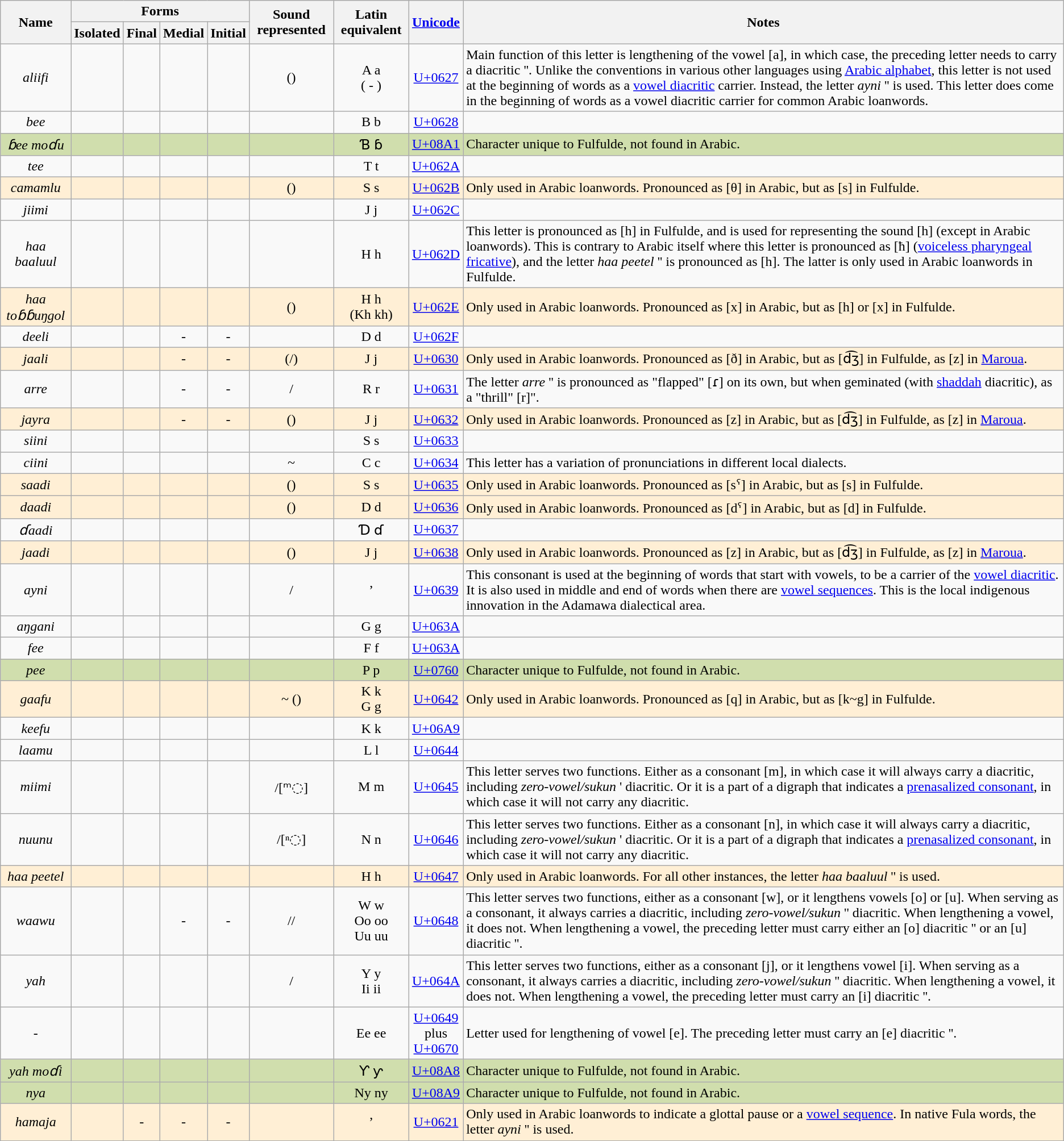<table class="wikitable" style="text-align: center;">
<tr>
<th rowspan="2">Name</th>
<th colspan="4">Forms</th>
<th rowspan="2">Sound represented</th>
<th rowspan="2">Latin equivalent</th>
<th rowspan=2><a href='#'>Unicode</a></th>
<th rowspan="2">Notes</th>
</tr>
<tr>
<th>Isolated</th>
<th>Final</th>
<th>Medial</th>
<th>Initial</th>
</tr>
<tr>
<td><em>aliifi<br></em></td>
<td><span></span></td>
<td><span></span></td>
<td></td>
<td></td>
<td> ()</td>
<td>A a<br>( - )</td>
<td><a href='#'>U+0627</a></td>
<td style="text-align: left;">Main function of this letter is lengthening of the vowel [a], in which case, the preceding letter needs to carry a diacritic ''. Unlike the conventions in various other languages using <a href='#'>Arabic alphabet</a>, this letter is not used at the beginning of words as a <a href='#'>vowel diacritic</a> carrier. Instead, the letter <em>ayni</em> '' is used. This letter does come in the beginning of words as a vowel diacritic carrier for common Arabic loanwords.</td>
</tr>
<tr>
<td><em>bee</em><br></td>
<td><span></span></td>
<td><span></span></td>
<td><span></span></td>
<td><span></span></td>
<td></td>
<td>B b</td>
<td><a href='#'>U+0628</a></td>
<td style="text-align: left;"></td>
</tr>
<tr bgcolor="#d0dead">
<td><em>ɓee moɗu</em><br></td>
<td><span></span></td>
<td><span></span></td>
<td><span></span></td>
<td><span></span></td>
<td></td>
<td>Ɓ ɓ</td>
<td><a href='#'>U+08A1</a></td>
<td style="text-align: left;">Character unique to Fulfulde, not found in Arabic.</td>
</tr>
<tr>
<td><em>tee</em><br></td>
<td><span></span></td>
<td><span></span></td>
<td><span></span></td>
<td><span></span></td>
<td></td>
<td>T t</td>
<td><a href='#'>U+062A</a></td>
<td style="text-align: left;"></td>
</tr>
<tr bgcolor="#FFEFD5">
<td><em>camamlu</em><br></td>
<td><span></span></td>
<td><span></span></td>
<td><span></span></td>
<td><span></span></td>
<td> ()</td>
<td>S s</td>
<td><a href='#'>U+062B</a></td>
<td style="text-align: left;">Only used in Arabic loanwords. Pronounced as [θ] in Arabic, but as [s] in Fulfulde.</td>
</tr>
<tr>
<td><em>jiimi</em><br></td>
<td><span></span></td>
<td><span></span></td>
<td><span></span></td>
<td><span></span></td>
<td></td>
<td>J j</td>
<td><a href='#'>U+062C</a></td>
<td style="text-align: left;"></td>
</tr>
<tr>
<td><em>haa baaluul</em><br></td>
<td><span></span></td>
<td><span></span></td>
<td><span></span></td>
<td><span></span></td>
<td></td>
<td>H h</td>
<td><a href='#'>U+062D</a></td>
<td style="text-align: left;">This letter is pronounced as [h] in Fulfulde, and is used for representing the sound [h] (except in Arabic loanwords). This is contrary to Arabic itself where this letter is pronounced as [ħ] (<a href='#'>voiceless pharyngeal fricative</a>), and the letter <em>haa peetel</em> '' is pronounced as [h]. The latter is only used in Arabic loanwords in Fulfulde.</td>
</tr>
<tr bgcolor="#FFEFD5">
<td><em>haa toɓɓuŋgol</em><br></td>
<td><span></span></td>
<td><span></span></td>
<td><span></span></td>
<td><span></span></td>
<td> ()</td>
<td>H h<br>(Kh kh)</td>
<td><a href='#'>U+062E</a></td>
<td style="text-align: left;">Only used in Arabic loanwords. Pronounced as [x] in Arabic, but as [h] or [x] in Fulfulde.</td>
</tr>
<tr>
<td><em>deeli</em><br></td>
<td><span></span></td>
<td><span></span></td>
<td>-</td>
<td>-</td>
<td></td>
<td>D d</td>
<td><a href='#'>U+062F</a></td>
<td style="text-align: left;"></td>
</tr>
<tr bgcolor="#FFEFD5">
<td><em>jaali</em><br></td>
<td><span></span></td>
<td><span></span></td>
<td>-</td>
<td>-</td>
<td> (/)</td>
<td>J j</td>
<td><a href='#'>U+0630</a></td>
<td style="text-align: left;">Only used in Arabic loanwords. Pronounced as [ð] in Arabic, but as [d͡ʒ] in Fulfulde, as [z] in <a href='#'>Maroua</a>.</td>
</tr>
<tr>
<td><em>arre</em><br></td>
<td><span></span></td>
<td><span></span></td>
<td>-</td>
<td>-</td>
<td>/</td>
<td>R r</td>
<td><a href='#'>U+0631</a></td>
<td style="text-align: left;">The letter <em>arre</em> '' is pronounced as "flapped" [ɾ] on its own, but when geminated (with <a href='#'>shaddah</a> diacritic), as a "thrill" [r]".</td>
</tr>
<tr bgcolor="#FFEFD5">
<td><em>jayra</em><br></td>
<td><span></span></td>
<td><span></span></td>
<td>-</td>
<td>-</td>
<td> ()</td>
<td>J j</td>
<td><a href='#'>U+0632</a></td>
<td style="text-align: left;">Only used in Arabic loanwords. Pronounced as [z] in Arabic, but as [d͡ʒ] in Fulfulde, as [z] in <a href='#'>Maroua</a>.</td>
</tr>
<tr>
<td><em>siini</em><br></td>
<td><span></span></td>
<td><span></span></td>
<td><span></span></td>
<td><span></span></td>
<td></td>
<td>S s</td>
<td><a href='#'>U+0633</a></td>
<td style="text-align: left;"></td>
</tr>
<tr>
<td><em>ciini</em><br></td>
<td><span></span></td>
<td><span></span></td>
<td><span></span></td>
<td><span></span></td>
<td>~</td>
<td>C c</td>
<td><a href='#'>U+0634</a></td>
<td style="text-align: left;">This letter has a variation of pronunciations in different local dialects.</td>
</tr>
<tr bgcolor="#FFEFD5">
<td><em>saadi</em><br></td>
<td><span></span></td>
<td><span></span></td>
<td><span></span></td>
<td><span></span></td>
<td> ()</td>
<td>S s</td>
<td><a href='#'>U+0635</a></td>
<td style="text-align: left;">Only used in Arabic loanwords. Pronounced as [sˤ] in Arabic, but as [s] in Fulfulde.</td>
</tr>
<tr bgcolor="#FFEFD5">
<td><em>daadi</em><br></td>
<td><span></span></td>
<td><span></span></td>
<td><span></span></td>
<td><span></span></td>
<td> ()</td>
<td>D d</td>
<td><a href='#'>U+0636</a></td>
<td style="text-align: left;">Only used in Arabic loanwords. Pronounced as [dˤ] in Arabic, but as [d] in Fulfulde.</td>
</tr>
<tr>
<td><em>ɗaadi</em><br></td>
<td><span></span></td>
<td><span></span></td>
<td><span></span></td>
<td><span></span></td>
<td></td>
<td>Ɗ ɗ</td>
<td><a href='#'>U+0637</a></td>
<td style="text-align: left;"></td>
</tr>
<tr bgcolor="#FFEFD5">
<td><em>jaadi</em><br></td>
<td><span></span></td>
<td><span></span></td>
<td><span></span></td>
<td><span></span></td>
<td> ()</td>
<td>J j</td>
<td><a href='#'>U+0638</a></td>
<td style="text-align: left;">Only used in Arabic loanwords. Pronounced as [z] in Arabic, but as [d͡ʒ] in Fulfulde, as [z] in <a href='#'>Maroua</a>.</td>
</tr>
<tr>
<td><em>ayni</em><br></td>
<td><span></span></td>
<td><span></span></td>
<td><span></span></td>
<td><span></span></td>
<td>/</td>
<td>’</td>
<td><a href='#'>U+0639</a></td>
<td style="text-align: left;">This consonant is used at the beginning of words that start with vowels, to be a carrier of the <a href='#'>vowel diacritic</a>. It is also used in middle and end of words when there are <a href='#'>vowel sequences</a>. This is the local indigenous innovation in the Adamawa dialectical area.</td>
</tr>
<tr>
<td><em>aŋgani</em><br></td>
<td><span></span></td>
<td><span></span></td>
<td><span></span></td>
<td><span></span></td>
<td></td>
<td>G g</td>
<td><a href='#'>U+063A</a></td>
<td style="text-align: left;"></td>
</tr>
<tr>
<td><em>fee</em><br></td>
<td><span></span></td>
<td><span></span></td>
<td><span></span></td>
<td><span></span></td>
<td></td>
<td>F f</td>
<td><a href='#'>U+063A</a></td>
<td style="text-align: left;"></td>
</tr>
<tr bgcolor="#d0dead">
<td><em>pee</em><br></td>
<td><span></span></td>
<td><span></span></td>
<td><span></span></td>
<td><span></span></td>
<td></td>
<td>P p</td>
<td><a href='#'>U+0760</a></td>
<td style="text-align: left;">Character unique to Fulfulde, not found in Arabic.</td>
</tr>
<tr bgcolor="#FFEFD5">
<td><em>gaafu</em><br></td>
<td><span></span></td>
<td><span></span></td>
<td><span></span></td>
<td><span></span></td>
<td>~ ()</td>
<td>K k <br> G g</td>
<td><a href='#'>U+0642</a></td>
<td style="text-align: left;">Only used in Arabic loanwords. Pronounced as [q] in Arabic, but as [k~g] in Fulfulde.</td>
</tr>
<tr>
<td><em>keefu</em><br></td>
<td><span></span></td>
<td><span></span></td>
<td><span></span></td>
<td><span></span></td>
<td></td>
<td>K k</td>
<td><a href='#'>U+06A9</a></td>
<td style="text-align: left;"></td>
</tr>
<tr>
<td><em>laamu</em><br></td>
<td><span></span></td>
<td><span></span></td>
<td><span></span></td>
<td><span></span></td>
<td></td>
<td>L l</td>
<td><a href='#'>U+0644</a></td>
<td style="text-align: left;"></td>
</tr>
<tr>
<td><em>miimi</em><br></td>
<td><span></span></td>
<td><span></span></td>
<td><span></span></td>
<td><span></span></td>
<td>/[ᵐ◌]</td>
<td>M m</td>
<td><a href='#'>U+0645</a></td>
<td style="text-align: left;">This letter serves two functions. Either as a consonant [m], in which case it will always carry a diacritic, including <em>zero-vowel/sukun</em> ' diacritic. Or it is a part of a digraph that indicates a <a href='#'>prenasalized consonant</a>, in which case it will not carry any diacritic.</td>
</tr>
<tr>
<td><em>nuunu</em><br></td>
<td><span></span></td>
<td><span></span></td>
<td><span></span></td>
<td><span></span></td>
<td>/[ⁿ◌]</td>
<td>N n</td>
<td><a href='#'>U+0646</a></td>
<td style="text-align: left;">This letter serves two functions. Either as a consonant [n], in which case it will always carry a diacritic, including <em>zero-vowel/sukun</em> ' diacritic. Or it is a part of a digraph that indicates a <a href='#'>prenasalized consonant</a>, in which case it will not carry any diacritic.</td>
</tr>
<tr bgcolor="#FFEFD5">
<td><em>haa peetel</em><br></td>
<td><span></span></td>
<td><span></span></td>
<td><span></span></td>
<td><span></span></td>
<td></td>
<td>H h</td>
<td><a href='#'>U+0647</a></td>
<td style="text-align: left;">Only used in Arabic loanwords. For all other instances, the letter <em>haa baaluul</em> '' is used.</td>
</tr>
<tr>
<td><em>waawu</em><br></td>
<td><span></span></td>
<td><span></span></td>
<td>-</td>
<td>-</td>
<td>//</td>
<td>W w<br>Oo oo<br>Uu uu</td>
<td><a href='#'>U+0648</a></td>
<td style="text-align: left;">This letter serves two functions, either as a consonant [w], or it lengthens vowels [o] or [u]. When serving as a consonant, it always carries a diacritic, including <em>zero-vowel/sukun</em> '' diacritic. When lengthening a vowel, it does not. When lengthening a vowel, the preceding letter must carry either an [o] diacritic '' or an [u] diacritic ''.</td>
</tr>
<tr>
<td><em>yah</em><br></td>
<td><span></span></td>
<td><span></span></td>
<td><span></span></td>
<td><span></span></td>
<td>/</td>
<td>Y y<br>Ii ii</td>
<td><a href='#'>U+064A</a></td>
<td style="text-align: left;">This letter serves two functions, either as a consonant [j], or it lengthens vowel [i]. When serving as a consonant, it always carries a diacritic, including <em>zero-vowel/sukun</em> '' diacritic. When lengthening a vowel, it does not. When lengthening a vowel, the preceding letter must carry an [i] diacritic ''.</td>
</tr>
<tr>
<td>-</td>
<td><span></span></td>
<td><span></span></td>
<td><span></span></td>
<td><span></span></td>
<td></td>
<td>Ee ee</td>
<td><a href='#'>U+0649</a><br>plus<br><a href='#'>U+0670</a></td>
<td style="text-align: left;">Letter used for lengthening of vowel [e]. The preceding letter must carry an [e] diacritic ''.</td>
</tr>
<tr bgcolor="#d0dead">
<td><em>yah moɗi</em><br></td>
<td><span></span></td>
<td><span></span></td>
<td><span></span></td>
<td><span></span></td>
<td></td>
<td>Ƴ ƴ</td>
<td><a href='#'>U+08A8</a></td>
<td style="text-align: left;">Character unique to Fulfulde, not found in Arabic.</td>
</tr>
<tr bgcolor="#d0dead">
<td><em>nya</em><br></td>
<td><span></span></td>
<td><span></span></td>
<td><span></span></td>
<td><span></span></td>
<td></td>
<td>Ny ny</td>
<td><a href='#'>U+08A9</a></td>
<td style="text-align: left;">Character unique to Fulfulde, not found in Arabic.</td>
</tr>
<tr bgcolor="#FFEFD5">
<td><em>hamaja</em><br></td>
<td><span></span></td>
<td>-</td>
<td>-</td>
<td>-</td>
<td></td>
<td>’</td>
<td><a href='#'>U+0621</a></td>
<td style="text-align: left;">Only used in Arabic loanwords to indicate a glottal pause or a <a href='#'>vowel sequence</a>. In native Fula words, the letter <em>ayni</em> '' is used.</td>
</tr>
</table>
